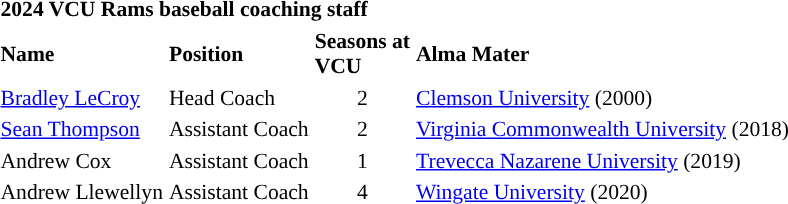<table class="toccolours" style="text-align: left; font-size:90%;">
<tr>
<th colspan="4">2024 VCU Rams baseball coaching staff</th>
</tr>
<tr>
<th>Name</th>
<th>Position</th>
<th>Seasons at<br>VCU</th>
<th>Alma Mater</th>
</tr>
<tr>
<td><a href='#'>Bradley LeCroy</a></td>
<td>Head Coach</td>
<td align=center>2</td>
<td><a href='#'>Clemson University</a> (2000)</td>
</tr>
<tr>
<td><a href='#'>Sean Thompson</a></td>
<td>Assistant Coach</td>
<td align=center>2</td>
<td><a href='#'>Virginia Commonwealth University</a> (2018)</td>
</tr>
<tr>
<td>Andrew Cox</td>
<td>Assistant Coach</td>
<td align=center>1</td>
<td><a href='#'>Trevecca Nazarene University</a> (2019)</td>
</tr>
<tr>
<td>Andrew Llewellyn</td>
<td>Assistant Coach</td>
<td align=center>4</td>
<td><a href='#'>Wingate University</a> (2020)</td>
</tr>
</table>
